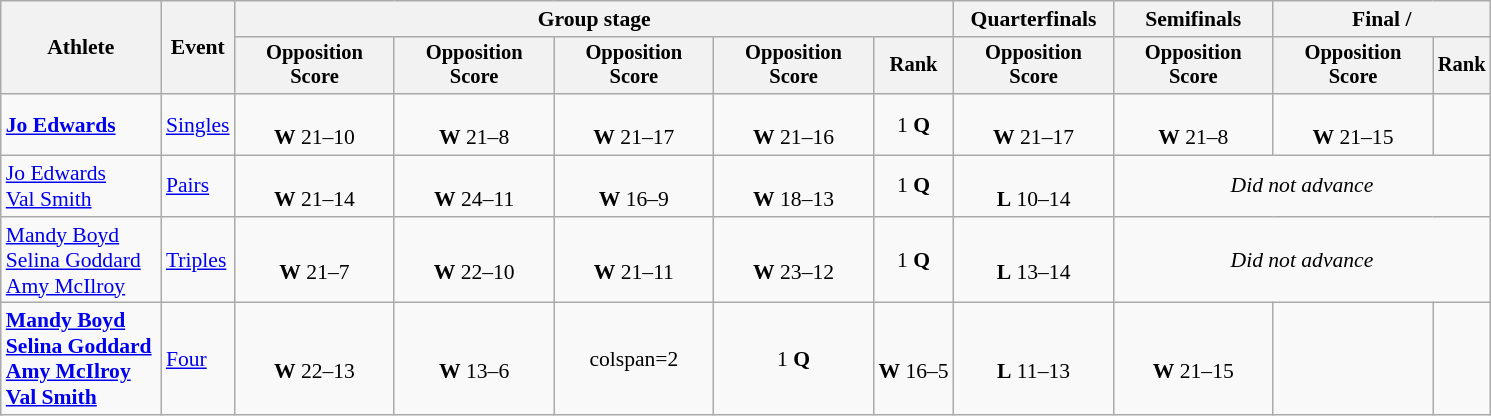<table class=wikitable style="font-size:90%;text-align:center">
<tr>
<th width="100px" rowspan="2">Athlete</th>
<th rowspan="2">Event</th>
<th colspan=5>Group stage</th>
<th>Quarterfinals</th>
<th>Semifinals</th>
<th colspan=2>Final / </th>
</tr>
<tr style="font-size:95%">
<th width=100>Opposition<br>Score</th>
<th width=100>Opposition<br>Score</th>
<th width=100>Opposition<br>Score</th>
<th width=100>Opposition<br>Score</th>
<th>Rank</th>
<th width=100>Opposition<br>Score</th>
<th width=100>Opposition<br>Score</th>
<th width=100>Opposition<br>Score</th>
<th>Rank</th>
</tr>
<tr>
<td align=left><strong><a href='#'>Jo Edwards</a></strong></td>
<td align=left><a href='#'>Singles</a></td>
<td><br><strong>W</strong> 21–10</td>
<td><br><strong>W</strong> 21–8</td>
<td><br><strong>W</strong> 21–17</td>
<td><br><strong>W</strong> 21–16</td>
<td>1 <strong>Q</strong></td>
<td><br><strong>W</strong> 21–17</td>
<td><br><strong>W</strong> 21–8</td>
<td><br><strong>W</strong> 21–15</td>
<td></td>
</tr>
<tr>
<td align=left><a href='#'>Jo Edwards</a><br><a href='#'>Val Smith</a></td>
<td align=left><a href='#'>Pairs</a></td>
<td><br><strong>W</strong> 21–14</td>
<td><br><strong>W</strong> 24–11</td>
<td><br><strong>W</strong> 16–9</td>
<td><br><strong>W</strong> 18–13</td>
<td>1 <strong>Q</strong></td>
<td><br><strong>L</strong> 10–14</td>
<td colspan=3><em>Did not advance</em></td>
</tr>
<tr>
<td align=left><a href='#'>Mandy Boyd</a><br><a href='#'>Selina Goddard</a><br><a href='#'>Amy McIlroy</a></td>
<td align=left><a href='#'>Triples</a></td>
<td><br><strong>W</strong> 21–7</td>
<td><br><strong>W</strong> 22–10</td>
<td><br><strong>W</strong> 21–11</td>
<td><br><strong>W</strong> 23–12</td>
<td>1 <strong>Q</strong></td>
<td><br><strong>L</strong> 13–14</td>
<td colspan=3><em>Did not advance</em></td>
</tr>
<tr>
<td align=left><strong><a href='#'>Mandy Boyd</a><br><a href='#'>Selina Goddard</a><br><a href='#'>Amy McIlroy</a><br><a href='#'>Val Smith</a></strong></td>
<td align=left><a href='#'>Four</a></td>
<td><br><strong>W</strong> 22–13</td>
<td><br><strong>W</strong> 13–6</td>
<td>colspan=2 </td>
<td>1 <strong>Q</strong></td>
<td><br><strong>W</strong> 16–5</td>
<td><br><strong>L</strong> 11–13</td>
<td><br><strong>W</strong> 21–15</td>
<td></td>
</tr>
</table>
